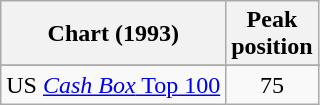<table class="wikitable sortable">
<tr>
<th>Chart (1993)</th>
<th>Peak<br>position</th>
</tr>
<tr>
</tr>
<tr>
</tr>
<tr>
</tr>
<tr>
<td>US <a href='#'><em>Cash Box</em> Top 100</a></td>
<td align="center">75</td>
</tr>
</table>
